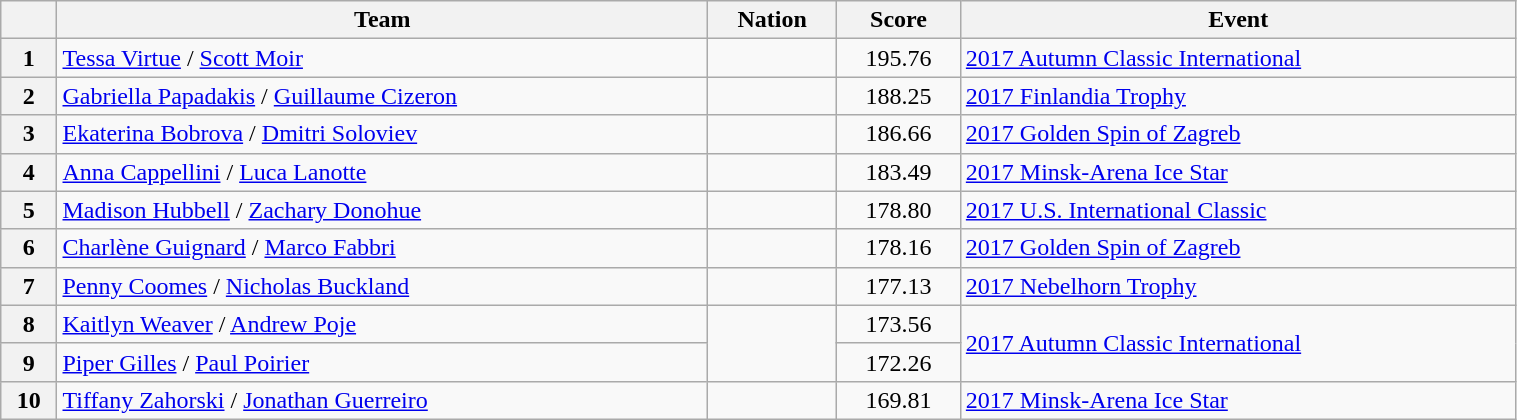<table class="wikitable sortable" style="text-align:left; width:80%">
<tr>
<th scope="col"></th>
<th scope="col">Team</th>
<th scope="col">Nation</th>
<th scope="col">Score</th>
<th scope="col">Event</th>
</tr>
<tr>
<th scope="row">1</th>
<td><a href='#'>Tessa Virtue</a> / <a href='#'>Scott Moir</a></td>
<td></td>
<td style="text-align:center;">195.76</td>
<td><a href='#'>2017 Autumn Classic International</a></td>
</tr>
<tr>
<th scope="row">2</th>
<td><a href='#'>Gabriella Papadakis</a> / <a href='#'>Guillaume Cizeron</a></td>
<td></td>
<td style="text-align:center;">188.25</td>
<td><a href='#'>2017 Finlandia Trophy</a></td>
</tr>
<tr>
<th scope="row">3</th>
<td><a href='#'>Ekaterina Bobrova</a> / <a href='#'>Dmitri Soloviev</a></td>
<td></td>
<td style="text-align:center;">186.66</td>
<td><a href='#'>2017 Golden Spin of Zagreb</a></td>
</tr>
<tr>
<th scope="row">4</th>
<td><a href='#'>Anna Cappellini</a> / <a href='#'>Luca Lanotte</a></td>
<td></td>
<td style="text-align:center;">183.49</td>
<td><a href='#'>2017 Minsk-Arena Ice Star</a></td>
</tr>
<tr>
<th scope="row">5</th>
<td><a href='#'>Madison Hubbell</a> / <a href='#'>Zachary Donohue</a></td>
<td></td>
<td style="text-align:center;">178.80</td>
<td><a href='#'>2017 U.S. International Classic</a></td>
</tr>
<tr>
<th scope="row">6</th>
<td><a href='#'>Charlène Guignard</a> / <a href='#'>Marco Fabbri</a></td>
<td></td>
<td style="text-align:center;">178.16</td>
<td><a href='#'>2017 Golden Spin of Zagreb</a></td>
</tr>
<tr>
<th scope="row">7</th>
<td><a href='#'>Penny Coomes</a> / <a href='#'>Nicholas Buckland</a></td>
<td></td>
<td style="text-align:center;">177.13</td>
<td><a href='#'>2017 Nebelhorn Trophy</a></td>
</tr>
<tr>
<th scope="row">8</th>
<td><a href='#'>Kaitlyn Weaver</a> / <a href='#'>Andrew Poje</a></td>
<td rowspan="2"></td>
<td style="text-align:center;">173.56</td>
<td rowspan="2"><a href='#'>2017 Autumn Classic International</a></td>
</tr>
<tr>
<th scope="row">9</th>
<td><a href='#'>Piper Gilles</a> / <a href='#'>Paul Poirier</a></td>
<td style="text-align:center;">172.26</td>
</tr>
<tr>
<th scope="row">10</th>
<td><a href='#'>Tiffany Zahorski</a> / <a href='#'>Jonathan Guerreiro</a></td>
<td></td>
<td style="text-align:center;">169.81</td>
<td><a href='#'>2017 Minsk-Arena Ice Star</a></td>
</tr>
</table>
